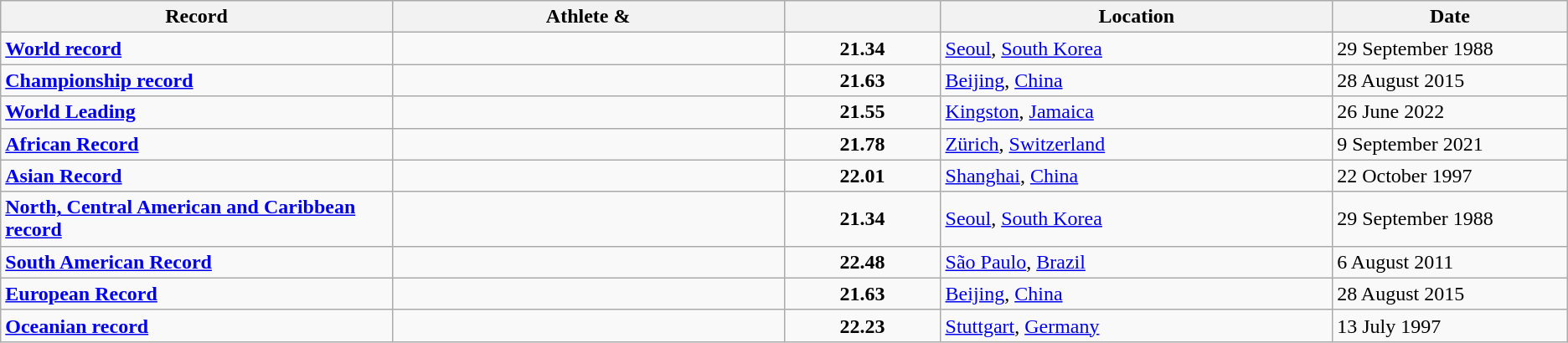<table class="wikitable">
<tr>
<th width=25% align=center>Record</th>
<th width=25% align=center>Athlete & </th>
<th width=10% align=center></th>
<th width=25% align=center>Location</th>
<th width=15% align=center>Date</th>
</tr>
<tr>
<td><strong><a href='#'>World record</a></strong></td>
<td></td>
<td align=center><strong>21.34</strong></td>
<td><a href='#'>Seoul</a>, <a href='#'>South Korea</a></td>
<td>29 September 1988</td>
</tr>
<tr>
<td><strong><a href='#'>Championship record</a></strong></td>
<td></td>
<td align=center><strong>21.63</strong></td>
<td><a href='#'>Beijing</a>, <a href='#'>China</a></td>
<td>28 August 2015</td>
</tr>
<tr>
<td><strong><a href='#'>World Leading</a></strong></td>
<td></td>
<td align=center><strong>21.55</strong></td>
<td><a href='#'>Kingston</a>, <a href='#'>Jamaica</a></td>
<td>26 June 2022</td>
</tr>
<tr>
<td><strong><a href='#'>African Record</a></strong></td>
<td></td>
<td align=center><strong>21.78</strong></td>
<td><a href='#'>Zürich</a>, <a href='#'>Switzerland</a></td>
<td>9 September 2021</td>
</tr>
<tr>
<td><strong><a href='#'>Asian Record</a></strong></td>
<td></td>
<td align=center><strong>22.01</strong></td>
<td><a href='#'>Shanghai</a>, <a href='#'>China</a></td>
<td>22 October 1997</td>
</tr>
<tr>
<td><strong><a href='#'>North, Central American and Caribbean record</a></strong></td>
<td></td>
<td align=center><strong>21.34</strong></td>
<td><a href='#'>Seoul</a>, <a href='#'>South Korea</a></td>
<td>29 September 1988</td>
</tr>
<tr>
<td><strong><a href='#'>South American Record</a></strong></td>
<td></td>
<td align=center><strong>22.48</strong></td>
<td><a href='#'>São Paulo</a>, <a href='#'>Brazil</a></td>
<td>6 August 2011</td>
</tr>
<tr>
<td><strong><a href='#'>European Record</a></strong></td>
<td></td>
<td align=center><strong>21.63</strong></td>
<td><a href='#'>Beijing</a>, <a href='#'>China</a></td>
<td>28 August 2015</td>
</tr>
<tr>
<td><strong><a href='#'>Oceanian record</a></strong></td>
<td></td>
<td align=center><strong>22.23</strong></td>
<td><a href='#'>Stuttgart</a>, <a href='#'>Germany</a></td>
<td>13 July 1997</td>
</tr>
</table>
